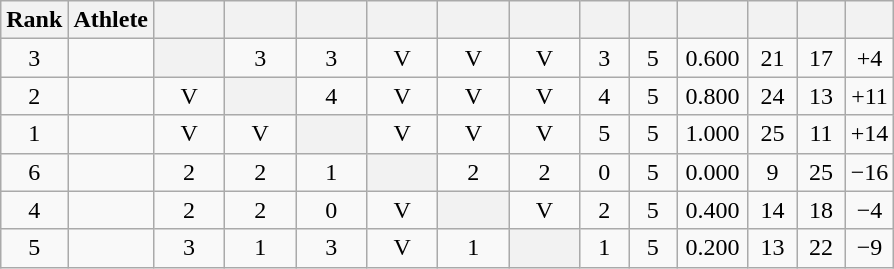<table class="wikitable" style="text-align:center">
<tr>
<th width=30>Rank</th>
<th>Athlete</th>
<th width="40"></th>
<th width="40"></th>
<th width="40"></th>
<th width="40"></th>
<th width="40"></th>
<th width="40"></th>
<th width="25"></th>
<th width="25"></th>
<th width="40"></th>
<th width="25"></th>
<th width="25"></th>
<th width="25"></th>
</tr>
<tr>
<td>3</td>
<td align=left></td>
<th></th>
<td>3</td>
<td>3</td>
<td>V</td>
<td>V</td>
<td>V</td>
<td>3</td>
<td>5</td>
<td>0.600</td>
<td>21</td>
<td>17</td>
<td>+4</td>
</tr>
<tr>
<td>2</td>
<td align=left></td>
<td>V</td>
<th></th>
<td>4</td>
<td>V</td>
<td>V</td>
<td>V</td>
<td>4</td>
<td>5</td>
<td>0.800</td>
<td>24</td>
<td>13</td>
<td>+11</td>
</tr>
<tr>
<td>1</td>
<td align=left></td>
<td>V</td>
<td>V</td>
<th></th>
<td>V</td>
<td>V</td>
<td>V</td>
<td>5</td>
<td>5</td>
<td>1.000</td>
<td>25</td>
<td>11</td>
<td>+14</td>
</tr>
<tr>
<td>6</td>
<td align=left></td>
<td>2</td>
<td>2</td>
<td>1</td>
<th></th>
<td>2</td>
<td>2</td>
<td>0</td>
<td>5</td>
<td>0.000</td>
<td>9</td>
<td>25</td>
<td>−16</td>
</tr>
<tr>
<td>4</td>
<td align=left></td>
<td>2</td>
<td>2</td>
<td>0</td>
<td>V</td>
<th></th>
<td>V</td>
<td>2</td>
<td>5</td>
<td>0.400</td>
<td>14</td>
<td>18</td>
<td>−4</td>
</tr>
<tr>
<td>5</td>
<td align=left></td>
<td>3</td>
<td>1</td>
<td>3</td>
<td>V</td>
<td>1</td>
<th></th>
<td>1</td>
<td>5</td>
<td>0.200</td>
<td>13</td>
<td>22</td>
<td>−9</td>
</tr>
</table>
